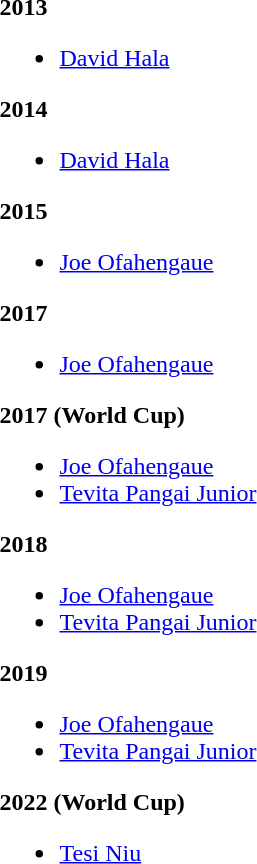<table class="toccolours" style="border-collapse: collapse;">
<tr>
<td colspan=7 align="right"></td>
</tr>
<tr>
<td valign="top"><br><strong>2013</strong><ul><li><a href='#'>David Hala</a></li></ul><strong>2014</strong><ul><li><a href='#'>David Hala</a></li></ul><strong>2015</strong><ul><li><a href='#'>Joe Ofahengaue</a></li></ul><strong>2017</strong><ul><li><a href='#'>Joe Ofahengaue</a></li></ul><strong>2017 (World Cup)</strong><ul><li><a href='#'>Joe Ofahengaue</a></li><li><a href='#'>Tevita Pangai Junior</a></li></ul><strong>2018</strong><ul><li><a href='#'>Joe Ofahengaue</a></li><li><a href='#'>Tevita Pangai Junior</a></li></ul><strong>2019</strong><ul><li><a href='#'>Joe Ofahengaue</a></li><li><a href='#'>Tevita Pangai Junior</a></li></ul><strong>2022 (World Cup)</strong><ul><li><a href='#'>Tesi Niu</a></li></ul></td>
<td width="35"> </td>
<td valign="top"></td>
</tr>
</table>
